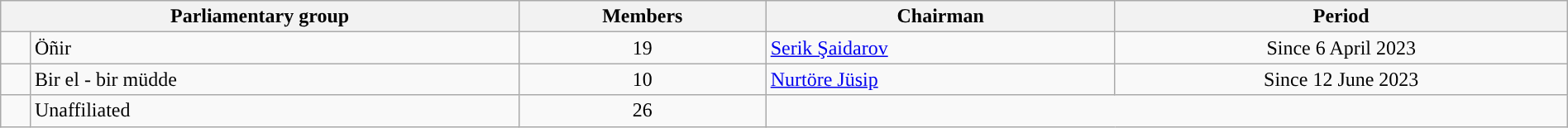<table class="wikitable" style="width:100%;text-align:center">
<tr>
<th colspan="2">Parliamentary group</th>
<th>Members</th>
<th>Chairman</th>
<th>Period</th>
</tr>
<tr>
<td style="background:"></td>
<td style="text-align:left">Öñir</td>
<td>19</td>
<td style="text-align:left"><a href='#'>Serik Şaidarov</a></td>
<td>Since 6 April 2023</td>
</tr>
<tr>
<td style="background:"></td>
<td style="text-align:left">Bir el - bir müdde</td>
<td>10</td>
<td style="text-align:left"><a href='#'>Nurtöre Jüsip</a></td>
<td>Since 12 June 2023</td>
</tr>
<tr>
<td style="background:"></td>
<td style="text-align:left">Unaffiliated</td>
<td>26</td>
<td colspan="2" style="text-align:left"></td>
</tr>
</table>
